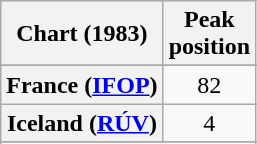<table class="wikitable sortable plainrowheaders" style="text-align:center">
<tr>
<th>Chart (1983)</th>
<th>Peak<br>position</th>
</tr>
<tr>
</tr>
<tr>
<th scope="row">France (<a href='#'>IFOP</a>)</th>
<td>82</td>
</tr>
<tr>
<th scope="row">Iceland (<a href='#'>RÚV</a>)</th>
<td>4</td>
</tr>
<tr>
</tr>
<tr>
</tr>
</table>
